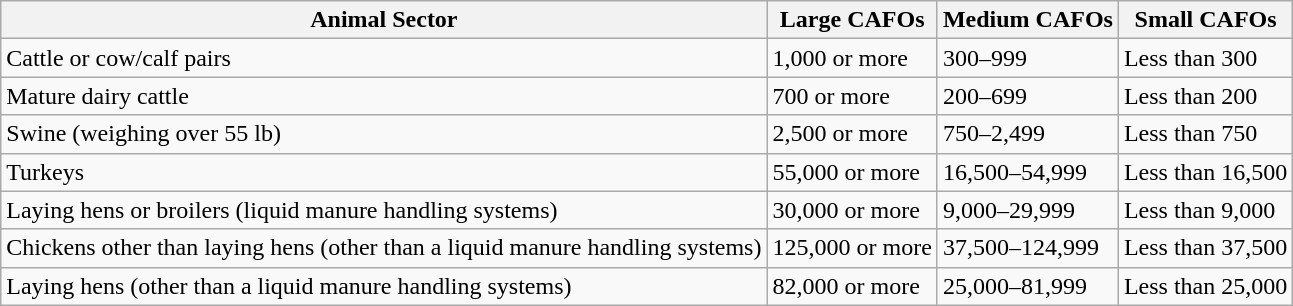<table class="wikitable">
<tr>
<th>Animal Sector</th>
<th>Large CAFOs</th>
<th>Medium CAFOs</th>
<th>Small CAFOs</th>
</tr>
<tr>
<td>Cattle or cow/calf pairs</td>
<td>1,000 or more</td>
<td>300–999</td>
<td>Less than 300</td>
</tr>
<tr>
<td>Mature dairy cattle</td>
<td>700 or more</td>
<td>200–699</td>
<td>Less than 200</td>
</tr>
<tr>
<td>Swine (weighing over 55 lb)</td>
<td>2,500 or more</td>
<td>750–2,499</td>
<td>Less than 750</td>
</tr>
<tr>
<td>Turkeys</td>
<td>55,000 or more</td>
<td>16,500–54,999</td>
<td>Less than 16,500</td>
</tr>
<tr>
<td>Laying hens or broilers (liquid manure handling systems)</td>
<td>30,000 or more</td>
<td>9,000–29,999</td>
<td>Less than 9,000</td>
</tr>
<tr>
<td>Chickens other than laying hens (other than a liquid manure handling systems)</td>
<td>125,000 or more</td>
<td>37,500–124,999</td>
<td>Less than 37,500</td>
</tr>
<tr>
<td>Laying hens (other than a liquid manure handling systems)</td>
<td>82,000 or more</td>
<td>25,000–81,999</td>
<td>Less than 25,000</td>
</tr>
</table>
